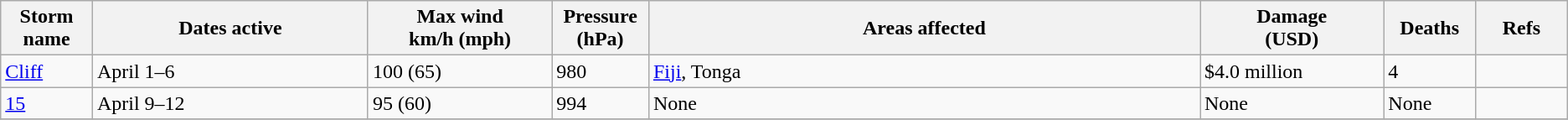<table class="wikitable sortable">
<tr>
<th width="5%">Storm name</th>
<th width="15%">Dates active</th>
<th width="10%">Max wind<br>km/h (mph)</th>
<th width="5%">Pressure<br>(hPa)</th>
<th width="30%">Areas affected</th>
<th width="10%">Damage<br>(USD)</th>
<th width="5%">Deaths</th>
<th width="5%">Refs</th>
</tr>
<tr>
<td><a href='#'>Cliff</a></td>
<td>April 1–6</td>
<td>100 (65)</td>
<td>980</td>
<td><a href='#'>Fiji</a>, Tonga</td>
<td>$4.0 million</td>
<td>4</td>
<td></td>
</tr>
<tr>
<td><a href='#'>15</a></td>
<td>April 9–12</td>
<td>95 (60)</td>
<td>994</td>
<td>None</td>
<td>None</td>
<td>None</td>
<td></td>
</tr>
<tr>
</tr>
</table>
